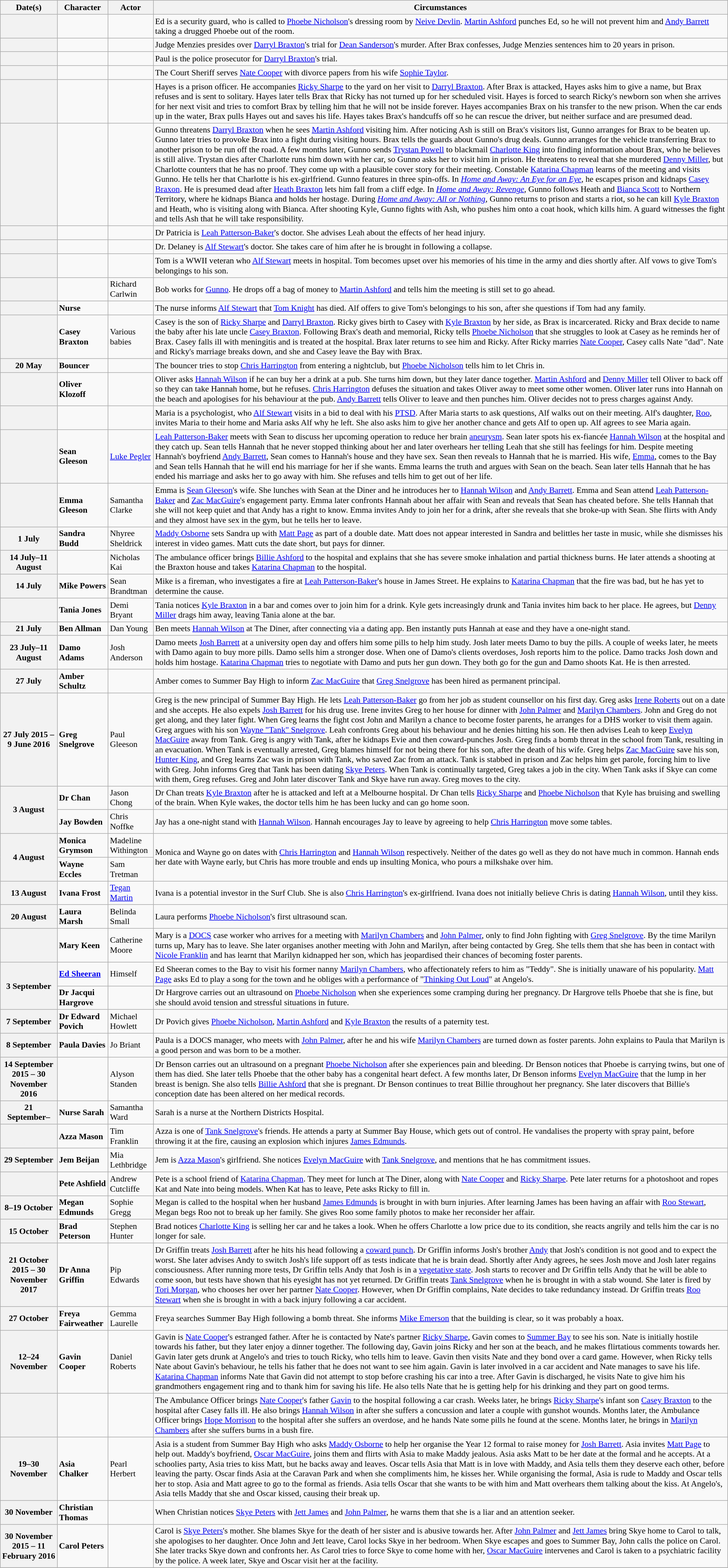<table class="wikitable plainrowheaders" style="font-size:90%">
<tr>
<th scope="col">Date(s)</th>
<th scope="col">Character</th>
<th scope="col">Actor</th>
<th scope="col">Circumstances</th>
</tr>
<tr>
<th scope="row"></th>
<td></td>
<td></td>
<td>Ed is a security guard, who is called to <a href='#'>Phoebe Nicholson</a>'s dressing room by <a href='#'>Neive Devlin</a>. <a href='#'>Martin Ashford</a> punches Ed, so he will not prevent him and <a href='#'>Andy Barrett</a> taking a drugged Phoebe out of the room.</td>
</tr>
<tr>
<th scope="row"></th>
<td></td>
<td></td>
<td>Judge Menzies presides over <a href='#'>Darryl Braxton</a>'s trial for <a href='#'>Dean Sanderson</a>'s murder. After Brax confesses, Judge Menzies sentences him to 20 years in prison.</td>
</tr>
<tr>
<th scope="row"></th>
<td></td>
<td></td>
<td>Paul is the police prosecutor for <a href='#'>Darryl Braxton</a>'s trial.</td>
</tr>
<tr>
<th scope="row"></th>
<td></td>
<td></td>
<td>The Court Sheriff serves <a href='#'>Nate Cooper</a> with divorce papers from his wife <a href='#'>Sophie Taylor</a>.</td>
</tr>
<tr>
<th scope="row"></th>
<td></td>
<td></td>
<td>Hayes is a prison officer. He accompanies <a href='#'>Ricky Sharpe</a> to the yard on her visit to <a href='#'>Darryl Braxton</a>. After Brax is attacked, Hayes asks him to give a name, but Brax refuses and is sent to solitary. Hayes later tells Brax that Ricky has not turned up for her scheduled visit. Hayes is forced to search Ricky's newborn son when she arrives for her next visit and tries to comfort Brax by telling him that he will not be inside forever. Hayes accompanies Brax on his transfer to the new prison. When the car ends up in the water, Brax pulls Hayes out and saves his life. Hayes takes Brax's handcuffs off so he can rescue the driver, but neither surface and are presumed dead.</td>
</tr>
<tr>
<th scope="row"></th>
<td></td>
<td></td>
<td>Gunno threatens <a href='#'>Darryl Braxton</a> when he sees <a href='#'>Martin Ashford</a> visiting him. After noticing Ash is still on Brax's visitors list, Gunno arranges for Brax to be beaten up. Gunno later tries to provoke Brax into a fight during visiting hours. Brax tells the guards about Gunno's drug deals. Gunno arranges for the vehicle transferring Brax to another prison to be run off the road. A few months later, Gunno sends <a href='#'>Trystan Powell</a> to blackmail <a href='#'>Charlotte King</a> into finding information about Brax, who he believes is still alive. Trystan dies after Charlotte runs him down with her car, so Gunno asks her to visit him in prison. He threatens to reveal that she murdered <a href='#'>Denny Miller</a>, but Charlotte counters that he has no proof. They come up with a plausible cover story for their meeting. Constable <a href='#'>Katarina Chapman</a> learns of the meeting and visits Gunno. He tells her that Charlotte is his ex-girlfriend. Gunno features in three spin-offs. In <em><a href='#'>Home and Away: An Eye for an Eye</a></em>, he escapes prison and kidnaps <a href='#'>Casey Braxon</a>. He is presumed dead after <a href='#'>Heath Braxton</a> lets him fall from a cliff edge. In <em><a href='#'>Home and Away: Revenge</a></em>, Gunno follows Heath and <a href='#'>Bianca Scott</a> to Northern Territory, where he kidnaps Bianca and holds her hostage. During <em><a href='#'>Home and Away: All or Nothing</a></em>, Gunno returns to prison and starts a riot, so he can kill <a href='#'>Kyle Braxton</a> and Heath, who is visiting along with Bianca. After shooting Kyle, Gunno fights with Ash, who pushes him onto a coat hook, which kills him. A guard witnesses the fight and tells Ash that he will take responsibility.</td>
</tr>
<tr>
<th scope="row"></th>
<td></td>
<td></td>
<td>Dr Patricia is <a href='#'>Leah Patterson-Baker</a>'s doctor. She advises Leah about the effects of her head injury.</td>
</tr>
<tr>
<th scope="row"></th>
<td></td>
<td></td>
<td>Dr. Delaney is <a href='#'>Alf Stewart</a>'s doctor. She takes care of him after he is brought in following a collapse.</td>
</tr>
<tr>
<th scope="row"></th>
<td></td>
<td></td>
<td>Tom is a WWII veteran who <a href='#'>Alf Stewart</a> meets in hospital. Tom becomes upset over his memories of his time in the army and dies shortly after. Alf vows to give Tom's belongings to his son.</td>
</tr>
<tr>
<th scope="row"></th>
<td></td>
<td>Richard Carlwin</td>
<td>Bob works for <a href='#'>Gunno</a>. He drops off a bag of money to <a href='#'>Martin Ashford</a> and tells him the meeting is still set to go ahead.</td>
</tr>
<tr>
<th scope="row"></th>
<td><strong>Nurse</strong></td>
<td></td>
<td>The nurse informs <a href='#'>Alf Stewart</a> that <a href='#'>Tom Knight</a> has died. Alf offers to give Tom's belongings to his son, after she questions if Tom had any family.</td>
</tr>
<tr>
<th scope="row"></th>
<td><strong>Casey Braxton</strong></td>
<td>Various babies</td>
<td>Casey is the son of <a href='#'>Ricky Sharpe</a> and <a href='#'>Darryl Braxton</a>. Ricky gives birth to Casey with <a href='#'>Kyle Braxton</a> by her side, as Brax is incarcerated. Ricky and Brax decide to name the baby after his late uncle <a href='#'>Casey Braxton</a>. Following Brax's death and memorial, Ricky tells <a href='#'>Phoebe Nicholson</a> that she struggles to look at Casey as he reminds her of Brax. Casey falls ill with meningitis and is treated at the hospital. Brax later returns to see him and Ricky. After Ricky marries <a href='#'>Nate Cooper</a>, Casey calls Nate "dad". Nate and Ricky's marriage breaks down, and she and Casey leave the Bay with Brax.</td>
</tr>
<tr>
<th scope="row">20 May</th>
<td><strong>Bouncer</strong></td>
<td></td>
<td>The bouncer tries to stop <a href='#'>Chris Harrington</a> from entering a nightclub, but <a href='#'>Phoebe Nicholson</a> tells him to let Chris in.</td>
</tr>
<tr>
<th scope="row"></th>
<td><strong>Oliver Klozoff</strong></td>
<td></td>
<td>Oliver asks <a href='#'>Hannah Wilson</a> if he can buy her a drink at a pub. She turns him down, but they later dance together. <a href='#'>Martin Ashford</a> and <a href='#'>Denny Miller</a> tell Oliver to back off so they can take Hannah home, but he refuses. <a href='#'>Chris Harrington</a> defuses the situation and takes Oliver away to meet some other women. Oliver later runs into Hannah on the beach and apologises for his behaviour at the pub. <a href='#'>Andy Barrett</a> tells Oliver to leave and then punches him. Oliver decides not to press charges against Andy.</td>
</tr>
<tr>
<th scope="row"></th>
<td></td>
<td></td>
<td>Maria is a psychologist, who <a href='#'>Alf Stewart</a> visits in a bid to deal with his <a href='#'>PTSD</a>. After Maria starts to ask questions, Alf walks out on their meeting. Alf's daughter, <a href='#'>Roo</a>, invites Maria to their home and Maria asks Alf why he left. She also asks him to give her another chance and gets Alf to open up. Alf agrees to see Maria again.</td>
</tr>
<tr>
<th scope="row"></th>
<td><strong>Sean Gleeson</strong></td>
<td><a href='#'>Luke Pegler</a></td>
<td><a href='#'>Leah Patterson-Baker</a> meets with Sean to discuss her upcoming operation to reduce her brain <a href='#'>aneurysm</a>. Sean later spots his ex-fiancée <a href='#'>Hannah Wilson</a> at the hospital and they catch up. Sean tells Hannah that he never stopped thinking about her and later overhears her telling Leah that she still has feelings for him. Despite meeting Hannah's boyfriend <a href='#'>Andy Barrett</a>, Sean comes to Hannah's house and they have sex. Sean then reveals to Hannah that he is married. His wife, <a href='#'>Emma</a>, comes to the Bay and Sean tells Hannah that he will end his marriage for her if she wants. Emma learns the truth and argues with Sean on the beach. Sean later tells Hannah that he has ended his marriage and asks her to go away with him. She refuses and tells him to get out of her life.</td>
</tr>
<tr>
<th scope="row"></th>
<td><strong>Emma Gleeson</strong></td>
<td>Samantha Clarke</td>
<td>Emma is <a href='#'>Sean Gleeson</a>'s wife. She lunches with Sean at the Diner and he introduces her to <a href='#'>Hannah Wilson</a> and <a href='#'>Andy Barrett</a>. Emma and Sean attend <a href='#'>Leah Patterson-Baker</a> and <a href='#'>Zac MacGuire</a>'s engagement party. Emma later confronts Hannah about her affair with Sean and reveals that Sean has cheated before. She tells Hannah that she will not keep quiet and that Andy has a right to know. Emma invites Andy to join her for a drink, after she reveals that she broke-up with Sean. She flirts with Andy and they almost have sex in the gym, but he tells her to leave.</td>
</tr>
<tr>
<th scope="row">1 July</th>
<td><strong>Sandra Budd</strong></td>
<td>Nhyree Sheldrick</td>
<td><a href='#'>Maddy Osborne</a> sets Sandra up with <a href='#'>Matt Page</a> as part of a double date. Matt does not appear interested in Sandra and belittles her taste in music, while she dismisses his interest in video games. Matt cuts the date short, but pays for dinner.</td>
</tr>
<tr>
<th scope="row">14 July–11 August</th>
<td></td>
<td>Nicholas Kai</td>
<td>The ambulance officer brings <a href='#'>Billie Ashford</a> to the hospital and explains that she has severe smoke inhalation and partial thickness burns. He later attends a shooting at the Braxton house and takes <a href='#'>Katarina Chapman</a> to the hospital.</td>
</tr>
<tr>
<th scope="row">14 July</th>
<td><strong>Mike Powers</strong></td>
<td>Sean Brandtman</td>
<td>Mike is a fireman, who investigates a fire at <a href='#'>Leah Patterson-Baker</a>'s house in James Street. He explains to <a href='#'>Katarina Chapman</a> that the fire was bad, but he has yet to determine the cause.</td>
</tr>
<tr>
<th scope="row"></th>
<td><strong>Tania Jones</strong></td>
<td>Demi Bryant</td>
<td>Tania notices <a href='#'>Kyle Braxton</a> in a bar and comes over to join him for a drink. Kyle gets increasingly drunk and Tania invites him back to her place. He agrees, but <a href='#'>Denny Miller</a> drags him away, leaving Tania alone at the bar.</td>
</tr>
<tr>
<th scope="row">21 July</th>
<td><strong>Ben Allman</strong></td>
<td>Dan Young</td>
<td>Ben meets <a href='#'>Hannah Wilson</a> at The Diner, after connecting via a dating app. Ben instantly puts Hannah at ease and they have a one-night stand.</td>
</tr>
<tr>
<th scope="row">23 July–11 August</th>
<td><strong>Damo Adams</strong></td>
<td>Josh Anderson</td>
<td>Damo meets <a href='#'>Josh Barrett</a> at a university open day and offers him some pills to help him study. Josh later meets Damo to buy the pills. A couple of weeks later, he meets with Damo again to buy more pills. Damo sells him a stronger dose. When one of Damo's clients overdoses, Josh reports him to the police. Damo tracks Josh down and holds him hostage. <a href='#'>Katarina Chapman</a> tries to negotiate with Damo and puts her gun down. They both go for the gun and Damo shoots Kat. He is then arrested.</td>
</tr>
<tr>
<th scope="row">27 July</th>
<td><strong>Amber Schultz</strong></td>
<td></td>
<td>Amber comes to Summer Bay High to inform <a href='#'>Zac MacGuire</a> that <a href='#'>Greg Snelgrove</a> has been hired as permanent principal.</td>
</tr>
<tr>
<th scope="row">27 July 2015 – 9 June 2016</th>
<td><strong>Greg Snelgrove</strong></td>
<td>Paul Gleeson</td>
<td>Greg is the new principal of Summer Bay High. He lets <a href='#'>Leah Patterson-Baker</a> go from her job as student counsellor on his first day. Greg asks <a href='#'>Irene Roberts</a> out on a date and she accepts. He also expels <a href='#'>Josh Barrett</a> for his drug use. Irene invites Greg to her house for dinner with <a href='#'>John Palmer</a> and <a href='#'>Marilyn Chambers</a>. John and Greg do not get along, and they later fight. When Greg learns the fight cost John and Marilyn a chance to become foster parents, he arranges for a DHS worker to visit them again. Greg argues with his son <a href='#'>Wayne "Tank" Snelgrove</a>. Leah confronts Greg about his behaviour and he denies hitting his son. He then advises Leah to keep <a href='#'>Evelyn MacGuire</a> away from Tank. Greg is angry with Tank, after he kidnaps Evie and then coward-punches Josh. Greg finds a bomb threat in the school from Tank, resulting in an evacuation. When Tank is eventually arrested, Greg blames himself for not being there for his son, after the death of his wife. Greg helps <a href='#'>Zac MacGuire</a> save his son, <a href='#'>Hunter King</a>, and Greg learns Zac was in prison with Tank, who saved Zac from an attack. Tank is stabbed in prison and Zac helps him get parole, forcing him to live with Greg. John informs Greg that Tank has been dating <a href='#'>Skye Peters</a>. When Tank is continually targeted, Greg takes a job in the city. When Tank asks if Skye can come with them, Greg refuses. Greg and John later discover Tank and Skye have run away. Greg moves to the city.</td>
</tr>
<tr>
<th scope="row" rowspan="2">3 August</th>
<td><strong>Dr Chan</strong></td>
<td>Jason Chong</td>
<td>Dr Chan treats <a href='#'>Kyle Braxton</a> after he is attacked and left at a Melbourne hospital. Dr Chan tells <a href='#'>Ricky Sharpe</a> and <a href='#'>Phoebe Nicholson</a> that Kyle has bruising and swelling of the brain. When Kyle wakes, the doctor tells him he has been lucky and can go home soon.</td>
</tr>
<tr>
<td><strong>Jay Bowden</strong></td>
<td>Chris Noffke</td>
<td>Jay has a one-night stand with <a href='#'>Hannah Wilson</a>. Hannah encourages Jay to leave by agreeing to help <a href='#'>Chris Harrington</a> move some tables.</td>
</tr>
<tr>
<th scope="row" rowspan="2">4 August</th>
<td><strong>Monica Grymson</strong></td>
<td>Madeline Withington</td>
<td rowspan="2">Monica and Wayne go on dates with <a href='#'>Chris Harrington</a> and <a href='#'>Hannah Wilson</a> respectively. Neither of the dates go well as they do not have much in common. Hannah ends her date with Wayne early, but Chris has more trouble and ends up insulting Monica, who pours a milkshake over him.</td>
</tr>
<tr>
<td><strong>Wayne Eccles</strong></td>
<td>Sam Tretman</td>
</tr>
<tr>
<th scope="row">13 August</th>
<td><strong>Ivana Frost</strong></td>
<td><a href='#'>Tegan Martin</a></td>
<td>Ivana is a potential investor in the Surf Club. She is also <a href='#'>Chris Harrington</a>'s ex-girlfriend. Ivana does not initially believe Chris is dating <a href='#'>Hannah Wilson</a>, until they kiss.</td>
</tr>
<tr>
<th scope="row">20 August</th>
<td><strong>Laura Marsh</strong></td>
<td>Belinda Small</td>
<td>Laura performs <a href='#'>Phoebe Nicholson</a>'s first ultrasound scan.</td>
</tr>
<tr>
<th scope="row"></th>
<td><strong>Mary Keen</strong></td>
<td>Catherine Moore</td>
<td>Mary is a <a href='#'>DOCS</a> case worker who arrives for a meeting with <a href='#'>Marilyn Chambers</a> and <a href='#'>John Palmer</a>, only to find John fighting with <a href='#'>Greg Snelgrove</a>. By the time Marilyn turns up, Mary has to leave. She later organises another meeting with John and Marilyn, after being contacted by Greg. She tells them that she has been in contact with <a href='#'>Nicole Franklin</a> and has learnt that Marilyn kidnapped her son, which has jeopardised their chances of becoming foster parents.</td>
</tr>
<tr>
<th scope="row" rowspan="2">3 September</th>
<td><strong><a href='#'>Ed Sheeran</a></strong></td>
<td>Himself</td>
<td>Ed Sheeran comes to the Bay to visit his former nanny <a href='#'>Marilyn Chambers</a>, who affectionately refers to him as "Teddy". She is initially unaware of his popularity. <a href='#'>Matt Page</a> asks Ed to play a song for the town and he obliges with a performance of "<a href='#'>Thinking Out Loud</a>" at Angelo's.</td>
</tr>
<tr>
<td><strong>Dr Jacqui Hargrove</strong></td>
<td></td>
<td>Dr Hargrove carries out an ultrasound on <a href='#'>Phoebe Nicholson</a> when she experiences some cramping during her pregnancy. Dr Hargrove tells Phoebe that she is fine, but she should avoid tension and stressful situations in future.</td>
</tr>
<tr>
<th scope="row">7 September</th>
<td><strong>Dr Edward Povich</strong></td>
<td>Michael Howlett</td>
<td>Dr Povich gives <a href='#'>Phoebe Nicholson</a>, <a href='#'>Martin Ashford</a> and <a href='#'>Kyle Braxton</a> the results of a paternity test.</td>
</tr>
<tr>
<th scope="row">8 September</th>
<td><strong>Paula Davies</strong></td>
<td>Jo Briant</td>
<td>Paula is a DOCS manager, who meets with <a href='#'>John Palmer</a>, after he and his wife <a href='#'>Marilyn Chambers</a> are turned down as foster parents. John explains to Paula that Marilyn is a good person and was born to be a mother.</td>
</tr>
<tr>
<th scope="row">14 September 2015 – 30 November 2016</th>
<td></td>
<td>Alyson Standen</td>
<td>Dr Benson carries out an ultrasound on a pregnant <a href='#'>Phoebe Nicholson</a> after she experiences pain and bleeding. Dr Benson notices that Phoebe is carrying twins, but one of them has died. She later tells Phoebe that the other baby has a congenital heart defect. A few months later, Dr Benson informs <a href='#'>Evelyn MacGuire</a> that the lump in her breast is benign. She also tells <a href='#'>Billie Ashford</a> that she is pregnant. Dr Benson continues to treat Billie throughout her pregnancy. She later discovers that Billie's conception date has been altered on her medical records.</td>
</tr>
<tr>
<th scope="row">21 September–</th>
<td><strong>Nurse Sarah</strong></td>
<td>Samantha Ward</td>
<td>Sarah is a nurse at the Northern Districts Hospital.</td>
</tr>
<tr>
<th scope="row"></th>
<td><strong>Azza Mason</strong></td>
<td>Tim Franklin</td>
<td>Azza is one of <a href='#'>Tank Snelgrove</a>'s friends. He attends a party at Summer Bay House, which gets out of control. He vandalises the property with spray paint, before throwing it at the fire, causing an explosion which injures <a href='#'>James Edmunds</a>.</td>
</tr>
<tr>
<th scope="row">29 September</th>
<td><strong>Jem Beijan</strong></td>
<td>Mia Lethbridge</td>
<td>Jem is <a href='#'>Azza Mason</a>'s girlfriend. She notices <a href='#'>Evelyn MacGuire</a> with <a href='#'>Tank Snelgrove</a>, and mentions that he has commitment issues.</td>
</tr>
<tr>
<th scope="row"></th>
<td><strong>Pete Ashfield</strong></td>
<td>Andrew Cutcliffe</td>
<td>Pete is a school friend of <a href='#'>Katarina Chapman</a>. They meet for lunch at The Diner, along with <a href='#'>Nate Cooper</a> and <a href='#'>Ricky Sharpe</a>. Pete later returns for a photoshoot and ropes Kat and Nate into being models. When Kat has to leave, Pete asks Ricky to fill in.</td>
</tr>
<tr>
<th scope="row">8–19 October</th>
<td><strong>Megan Edmunds</strong></td>
<td>Sophie Gregg</td>
<td>Megan is called to the hospital when her husband <a href='#'>James Edmunds</a> is brought in with burn injuries. After learning James has been having an affair with <a href='#'>Roo Stewart</a>, Megan begs Roo not to break up her family. She gives Roo some family photos to make her reconsider her affair.</td>
</tr>
<tr>
<th scope="row">15 October</th>
<td><strong>Brad Peterson</strong></td>
<td>Stephen Hunter</td>
<td>Brad notices <a href='#'>Charlotte King</a> is selling her car and he takes a look. When he offers Charlotte a low price due to its condition, she reacts angrily and tells him the car is no longer for sale.</td>
</tr>
<tr>
<th scope="row">21 October 2015 – 30 November 2017</th>
<td><strong>Dr Anna Griffin</strong></td>
<td>Pip Edwards</td>
<td>Dr Griffin treats <a href='#'>Josh Barrett</a> after he hits his head following a <a href='#'>coward punch</a>. Dr Griffin informs Josh's brother <a href='#'>Andy</a> that Josh's condition is not good and to expect the worst. She later advises Andy to switch Josh's life support off as tests indicate that he is brain dead. Shortly after Andy agrees, he sees Josh move and Josh later regains consciousness. After running more tests, Dr Griffin tells Andy that Josh is in a <a href='#'>vegetative state</a>. Josh starts to recover and Dr Griffin tells Andy that he will be able to come soon, but tests have shown that his eyesight has not yet returned. Dr Griffin treats <a href='#'>Tank Snelgrove</a> when he is brought in with a stab wound. She later is fired by <a href='#'>Tori Morgan</a>, who chooses her over her partner <a href='#'>Nate Cooper</a>. However, when Dr Griffin complains, Nate decides to take redundancy instead. Dr Griffin treats <a href='#'>Roo Stewart</a> when she is brought in with a back injury following a car accident.</td>
</tr>
<tr>
<th scope="row">27 October</th>
<td><strong>Freya Fairweather</strong></td>
<td>Gemma Laurelle</td>
<td>Freya searches Summer Bay High following a bomb threat. She informs <a href='#'>Mike Emerson</a> that the building is clear, so it was probably a hoax.</td>
</tr>
<tr>
<th scope="row">12–24 November</th>
<td><strong>Gavin Cooper</strong></td>
<td>Daniel Roberts</td>
<td>Gavin is <a href='#'>Nate Cooper</a>'s estranged father. After he is contacted by Nate's partner <a href='#'>Ricky Sharpe</a>, Gavin comes to <a href='#'>Summer Bay</a> to see his son. Nate is initially hostile towards his father, but they later enjoy a dinner together. The following day, Gavin joins Ricky and her son at the beach, and he makes flirtatious comments towards her. Gavin later gets drunk at Angelo's and tries to touch Ricky, who tells him to leave. Gavin then visits Nate and they bond over a card game. However, when Ricky tells Nate about Gavin's behaviour, he tells his father that he does not want to see him again. Gavin is later involved in a car accident and Nate manages to save his life. <a href='#'>Katarina Chapman</a> informs Nate that Gavin did not attempt to stop before crashing his car into a tree. After Gavin is discharged, he visits Nate to give him his grandmothers engagement ring and to thank him for saving his life. He also tells Nate that he is getting help for his drinking and they part on good terms.</td>
</tr>
<tr>
<th scope="row"></th>
<td></td>
<td></td>
<td>The Ambulance Officer brings <a href='#'>Nate Cooper</a>'s father <a href='#'>Gavin</a> to the hospital following a car crash. Weeks later, he brings <a href='#'>Ricky Sharpe</a>'s infant son <a href='#'>Casey Braxton</a> to the hospital after Casey falls ill. He also brings <a href='#'>Hannah Wilson</a> in after she suffers a concussion and later a couple with gunshot wounds. Months later, the Ambulance Officer brings <a href='#'>Hope Morrison</a> to the hospital after she suffers an overdose, and he hands Nate some pills he found at the scene. Months later, he brings in <a href='#'>Marilyn Chambers</a> after she suffers burns in a bush fire.</td>
</tr>
<tr>
<th scope="row">19–30 November</th>
<td><strong>Asia Chalker</strong></td>
<td>Pearl Herbert</td>
<td>Asia is a student from Summer Bay High who asks <a href='#'>Maddy Osborne</a> to help her organise the Year 12 formal to raise money for <a href='#'>Josh Barrett</a>. Asia invites <a href='#'>Matt Page</a> to help out. Maddy's boyfriend, <a href='#'>Oscar MacGuire</a>, joins them and flirts with Asia to make Maddy jealous. Asia asks Matt to be her date at the formal and he accepts. At a schoolies party, Asia tries to kiss Matt, but he backs away and leaves. Oscar tells Asia that Matt is in love with Maddy, and Asia tells them they deserve each other, before leaving the party. Oscar finds Asia at the Caravan Park and when she compliments him, he kisses her. While organising the formal, Asia is rude to Maddy and Oscar tells her to stop. Asia and Matt agree to go to the formal as friends. Asia tells Oscar that she wants to be with him and Matt overhears them talking about the kiss. At Angelo's, Asia tells Maddy that she and Oscar kissed, causing their break up.</td>
</tr>
<tr>
<th scope="row">30 November</th>
<td><strong>Christian Thomas</strong></td>
<td></td>
<td>When Christian notices <a href='#'>Skye Peters</a> with <a href='#'>Jett James</a> and <a href='#'>John Palmer</a>, he warns them that she is a liar and an attention seeker.</td>
</tr>
<tr>
<th scope="row">30 November 2015 – 11 February 2016</th>
<td><strong>Carol Peters</strong></td>
<td></td>
<td>Carol is <a href='#'>Skye Peters</a>'s mother. She blames Skye for the death of her sister and is abusive towards her. After <a href='#'>John Palmer</a> and <a href='#'>Jett James</a> bring Skye home to Carol to talk, she apologises to her daughter. Once John and Jett leave, Carol locks Skye in her bedroom. When Skye escapes and goes to Summer Bay, John calls the police on Carol. She later tracks Skye down and confronts her. As Carol tries to force Skye to come home with her, <a href='#'>Oscar MacGuire</a> intervenes and Carol is taken to a psychiatric facility by the police. A week later, Skye and Oscar visit her at the facility.</td>
</tr>
<tr>
</tr>
</table>
